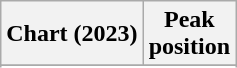<table class="wikitable sortable plainrowheaders" style="text-align:center">
<tr>
<th scope="col">Chart (2023)</th>
<th scope="col">Peak<br>position</th>
</tr>
<tr>
</tr>
<tr>
</tr>
<tr>
</tr>
<tr>
</tr>
</table>
